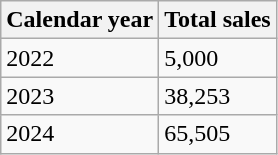<table class="wikitable">
<tr>
<th>Calendar year</th>
<th>Total sales</th>
</tr>
<tr>
<td>2022</td>
<td>5,000</td>
</tr>
<tr>
<td>2023</td>
<td>38,253</td>
</tr>
<tr>
<td>2024</td>
<td>65,505</td>
</tr>
</table>
